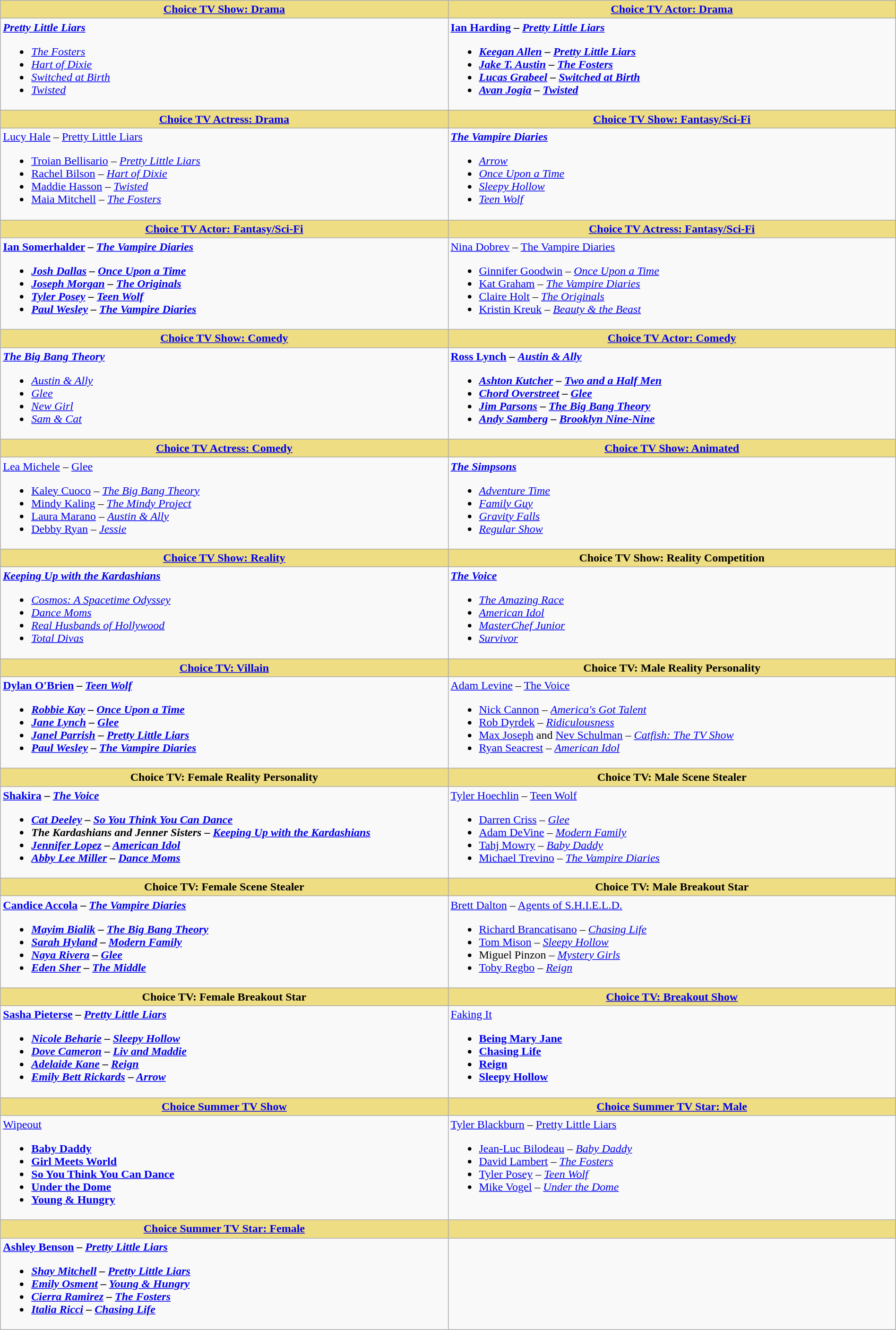<table class="wikitable" style="width:100%">
<tr>
<th style="background:#EEDD82; width:50%"><a href='#'>Choice TV Show: Drama</a></th>
<th style="background:#EEDD82; width:50%"><a href='#'>Choice TV Actor: Drama</a></th>
</tr>
<tr>
<td valign="top"><strong><em><a href='#'>Pretty Little Liars</a></em></strong><br><ul><li><em><a href='#'>The Fosters</a></em></li><li><em><a href='#'>Hart of Dixie</a></em></li><li><em><a href='#'>Switched at Birth</a></em></li><li><em><a href='#'>Twisted</a></em></li></ul></td>
<td valign="top"><strong><a href='#'>Ian Harding</a> – <em><a href='#'>Pretty Little Liars</a><strong><em><br><ul><li><a href='#'>Keegan Allen</a> – </em><a href='#'>Pretty Little Liars</a><em></li><li><a href='#'>Jake T. Austin</a> – </em><a href='#'>The Fosters</a><em></li><li><a href='#'>Lucas Grabeel</a> – </em><a href='#'>Switched at Birth</a><em></li><li><a href='#'>Avan Jogia</a> – </em><a href='#'>Twisted</a><em></li></ul></td>
</tr>
<tr>
<th style="background:#EEDD82; width:50%"><a href='#'>Choice TV Actress: Drama</a></th>
<th style="background:#EEDD82; width:50%"><a href='#'>Choice TV Show: Fantasy/Sci-Fi</a></th>
</tr>
<tr>
<td valign="top"></strong><a href='#'>Lucy Hale</a> – </em><a href='#'>Pretty Little Liars</a></em></strong><br><ul><li><a href='#'>Troian Bellisario</a> – <em><a href='#'>Pretty Little Liars</a></em></li><li><a href='#'>Rachel Bilson</a> – <em><a href='#'>Hart of Dixie</a></em></li><li><a href='#'>Maddie Hasson</a> – <em><a href='#'>Twisted</a></em></li><li><a href='#'>Maia Mitchell</a> – <em><a href='#'>The Fosters</a></em></li></ul></td>
<td valign="top"><strong><em><a href='#'>The Vampire Diaries</a></em></strong><br><ul><li><em><a href='#'>Arrow</a></em></li><li><em><a href='#'>Once Upon a Time</a></em></li><li><em><a href='#'>Sleepy Hollow</a></em></li><li><em><a href='#'>Teen Wolf</a></em></li></ul></td>
</tr>
<tr>
<th style="background:#EEDD82; width:50%"><a href='#'>Choice TV Actor: Fantasy/Sci-Fi</a></th>
<th style="background:#EEDD82; width:50%"><a href='#'>Choice TV Actress: Fantasy/Sci-Fi</a></th>
</tr>
<tr>
<td valign="top"><strong><a href='#'>Ian Somerhalder</a> – <em><a href='#'>The Vampire Diaries</a><strong><em><br><ul><li><a href='#'>Josh Dallas</a> – </em><a href='#'>Once Upon a Time</a><em></li><li><a href='#'>Joseph Morgan</a> – </em><a href='#'>The Originals</a><em></li><li><a href='#'>Tyler Posey</a> – </em><a href='#'>Teen Wolf</a><em></li><li><a href='#'>Paul Wesley</a> – </em><a href='#'>The Vampire Diaries</a><em></li></ul></td>
<td valign="top"></strong><a href='#'>Nina Dobrev</a> – </em><a href='#'>The Vampire Diaries</a></em></strong><br><ul><li><a href='#'>Ginnifer Goodwin</a> – <em><a href='#'>Once Upon a Time</a></em></li><li><a href='#'>Kat Graham</a> – <em><a href='#'>The Vampire Diaries</a></em></li><li><a href='#'>Claire Holt</a> – <em><a href='#'>The Originals</a></em></li><li><a href='#'>Kristin Kreuk</a> – <em><a href='#'>Beauty & the Beast</a></em></li></ul></td>
</tr>
<tr>
<th style="background:#EEDD82; width:50%"><a href='#'>Choice TV Show: Comedy</a></th>
<th style="background:#EEDD82; width:50%"><a href='#'>Choice TV Actor: Comedy</a></th>
</tr>
<tr>
<td valign="top"><strong><em><a href='#'>The Big Bang Theory</a></em></strong><br><ul><li><em><a href='#'>Austin & Ally</a></em></li><li><em><a href='#'>Glee</a></em></li><li><em><a href='#'>New Girl</a></em></li><li><em><a href='#'>Sam & Cat</a></em></li></ul></td>
<td valign="top"><strong><a href='#'>Ross Lynch</a> – <em><a href='#'>Austin & Ally</a><strong><em><br><ul><li><a href='#'>Ashton Kutcher</a> – </em><a href='#'>Two and a Half Men</a><em></li><li><a href='#'>Chord Overstreet</a> – </em><a href='#'>Glee</a><em></li><li><a href='#'>Jim Parsons</a> – </em><a href='#'>The Big Bang Theory</a><em></li><li><a href='#'>Andy Samberg</a> – </em><a href='#'>Brooklyn Nine-Nine</a><em></li></ul></td>
</tr>
<tr>
<th style="background:#EEDD82; width:50%"><a href='#'>Choice TV Actress: Comedy</a></th>
<th style="background:#EEDD82; width:50%"><a href='#'>Choice TV Show: Animated</a></th>
</tr>
<tr>
<td valign="top"></strong><a href='#'>Lea Michele</a> – </em><a href='#'>Glee</a></em></strong><br><ul><li><a href='#'>Kaley Cuoco</a> – <em><a href='#'>The Big Bang Theory</a></em></li><li><a href='#'>Mindy Kaling</a> – <em><a href='#'>The Mindy Project</a></em></li><li><a href='#'>Laura Marano</a> – <em><a href='#'>Austin & Ally</a></em></li><li><a href='#'>Debby Ryan</a> – <em><a href='#'>Jessie</a></em></li></ul></td>
<td valign="top"><strong><em><a href='#'>The Simpsons</a></em></strong><br><ul><li><em><a href='#'>Adventure Time</a></em></li><li><em><a href='#'>Family Guy</a></em></li><li><em><a href='#'>Gravity Falls</a></em></li><li><em><a href='#'>Regular Show</a></em></li></ul></td>
</tr>
<tr>
<th style="background:#EEDD82; width:50%"><a href='#'>Choice TV Show: Reality</a></th>
<th style="background:#EEDD82; width:50%">Choice TV Show: Reality Competition</th>
</tr>
<tr>
<td valign="top"><strong><em><a href='#'>Keeping Up with the Kardashians</a></em></strong><br><ul><li><em><a href='#'>Cosmos: A Spacetime Odyssey</a></em></li><li><em><a href='#'>Dance Moms</a></em></li><li><em><a href='#'>Real Husbands of Hollywood</a></em></li><li><em><a href='#'>Total Divas</a></em></li></ul></td>
<td valign="top"><strong><em><a href='#'>The Voice</a></em></strong><br><ul><li><em><a href='#'>The Amazing Race</a></em></li><li><em><a href='#'>American Idol</a></em></li><li><em><a href='#'>MasterChef Junior</a></em></li><li><em><a href='#'>Survivor</a></em></li></ul></td>
</tr>
<tr>
<th style="background:#EEDD82; width:50%"><a href='#'>Choice TV: Villain</a></th>
<th style="background:#EEDD82; width:50%">Choice TV: Male Reality Personality</th>
</tr>
<tr>
<td valign="top"><strong><a href='#'>Dylan O'Brien</a> – <em><a href='#'>Teen Wolf</a><strong><em><br><ul><li><a href='#'>Robbie Kay</a> – </em><a href='#'>Once Upon a Time</a><em></li><li><a href='#'>Jane Lynch</a> – </em><a href='#'>Glee</a><em></li><li><a href='#'>Janel Parrish</a> – </em><a href='#'>Pretty Little Liars</a><em></li><li><a href='#'>Paul Wesley</a> – </em><a href='#'>The Vampire Diaries</a><em></li></ul></td>
<td valign="top"></strong><a href='#'>Adam Levine</a> – </em><a href='#'>The Voice</a></em></strong><br><ul><li><a href='#'>Nick Cannon</a> – <em><a href='#'>America's Got Talent</a></em></li><li><a href='#'>Rob Dyrdek</a> – <em><a href='#'>Ridiculousness</a></em></li><li><a href='#'>Max Joseph</a> and <a href='#'>Nev Schulman</a> – <em><a href='#'>Catfish: The TV Show</a></em></li><li><a href='#'>Ryan Seacrest</a> – <em><a href='#'>American Idol</a></em></li></ul></td>
</tr>
<tr>
<th style="background:#EEDD82; width:50%">Choice TV: Female Reality Personality</th>
<th style="background:#EEDD82; width:50%">Choice TV: Male Scene Stealer</th>
</tr>
<tr>
<td valign="top"><strong><a href='#'>Shakira</a> – <em><a href='#'>The Voice</a><strong><em><br><ul><li><a href='#'>Cat Deeley</a> – </em><a href='#'>So You Think You Can Dance</a><em></li><li>The Kardashians and Jenner Sisters – </em><a href='#'>Keeping Up with the Kardashians</a><em></li><li><a href='#'>Jennifer Lopez</a> – </em><a href='#'>American Idol</a><em></li><li><a href='#'>Abby Lee Miller</a> – </em><a href='#'>Dance Moms</a><em></li></ul></td>
<td valign="top"></strong><a href='#'>Tyler Hoechlin</a> – </em><a href='#'>Teen Wolf</a></em></strong><br><ul><li><a href='#'>Darren Criss</a> – <em><a href='#'>Glee</a></em></li><li><a href='#'>Adam DeVine</a> – <em><a href='#'>Modern Family</a></em></li><li><a href='#'>Tahj Mowry</a> – <em><a href='#'>Baby Daddy</a></em></li><li><a href='#'>Michael Trevino</a> – <em><a href='#'>The Vampire Diaries</a></em></li></ul></td>
</tr>
<tr>
<th style="background:#EEDD82; width:50%">Choice TV: Female Scene Stealer</th>
<th style="background:#EEDD82; width:50%">Choice TV: Male Breakout Star</th>
</tr>
<tr>
<td valign="top"><strong><a href='#'>Candice Accola</a> – <em><a href='#'>The Vampire Diaries</a><strong><em><br><ul><li><a href='#'>Mayim Bialik</a> – </em><a href='#'>The Big Bang Theory</a><em></li><li><a href='#'>Sarah Hyland</a> – </em><a href='#'>Modern Family</a><em></li><li><a href='#'>Naya Rivera</a> – </em><a href='#'>Glee</a><em></li><li><a href='#'>Eden Sher</a> – </em><a href='#'>The Middle</a><em></li></ul></td>
<td valign="top"></strong><a href='#'>Brett Dalton</a> – </em><a href='#'>Agents of S.H.I.E.L.D.</a></em></strong><br><ul><li><a href='#'>Richard Brancatisano</a> – <em><a href='#'>Chasing Life</a></em></li><li><a href='#'>Tom Mison</a> – <em><a href='#'>Sleepy Hollow</a></em></li><li>Miguel Pinzon – <em><a href='#'>Mystery Girls</a></em></li><li><a href='#'>Toby Regbo</a> – <em><a href='#'>Reign</a></em></li></ul></td>
</tr>
<tr>
<th style="background:#EEDD82; width:50%">Choice TV: Female Breakout Star</th>
<th style="background:#EEDD82; width:50%"><a href='#'>Choice TV: Breakout Show</a></th>
</tr>
<tr>
<td valign="top"><strong><a href='#'>Sasha Pieterse</a> – <em><a href='#'>Pretty Little Liars</a><strong><em><br><ul><li><a href='#'>Nicole Beharie</a> – </em><a href='#'>Sleepy Hollow</a><em></li><li><a href='#'>Dove Cameron</a> – </em><a href='#'>Liv and Maddie</a><em></li><li><a href='#'>Adelaide Kane</a> – </em><a href='#'>Reign</a><em></li><li><a href='#'>Emily Bett Rickards</a> – </em><a href='#'>Arrow</a><em></li></ul></td>
<td valign="top"></em></strong><a href='#'>Faking It</a><strong><em><br><ul><li></em><a href='#'>Being Mary Jane</a><em></li><li></em><a href='#'>Chasing Life</a><em></li><li></em><a href='#'>Reign</a><em></li><li></em><a href='#'>Sleepy Hollow</a><em></li></ul></td>
</tr>
<tr>
<th style="background:#EEDD82; width:50%"><a href='#'>Choice Summer TV Show</a></th>
<th style="background:#EEDD82; width:50%"><a href='#'>Choice Summer TV Star: Male</a></th>
</tr>
<tr>
<td valign="top"></em></strong><a href='#'>Wipeout</a><strong><em><br><ul><li></em><a href='#'>Baby Daddy</a><em></li><li></em><a href='#'>Girl Meets World</a><em></li><li></em><a href='#'>So You Think You Can Dance</a><em></li><li></em><a href='#'>Under the Dome</a><em></li><li></em><a href='#'>Young & Hungry</a><em></li></ul></td>
<td valign="top"></strong><a href='#'>Tyler Blackburn</a> – </em><a href='#'>Pretty Little Liars</a></em></strong><br><ul><li><a href='#'>Jean-Luc Bilodeau</a> – <em><a href='#'>Baby Daddy</a></em></li><li><a href='#'>David Lambert</a> – <em><a href='#'>The Fosters</a></em></li><li><a href='#'>Tyler Posey</a> – <em><a href='#'>Teen Wolf</a></em></li><li><a href='#'>Mike Vogel</a> – <em><a href='#'>Under the Dome</a></em></li></ul></td>
</tr>
<tr>
<th style="background:#EEDD82;"><a href='#'>Choice Summer TV Star: Female</a></th>
<th style="background:#EEDD82;"></th>
</tr>
<tr>
<td valign="top"><strong><a href='#'>Ashley Benson</a> – <em><a href='#'>Pretty Little Liars</a><strong><em><br><ul><li><a href='#'>Shay Mitchell</a> – </em><a href='#'>Pretty Little Liars</a><em></li><li><a href='#'>Emily Osment</a> – </em><a href='#'>Young & Hungry</a><em></li><li><a href='#'>Cierra Ramirez</a> – </em><a href='#'>The Fosters</a><em></li><li><a href='#'>Italia Ricci</a> – </em><a href='#'>Chasing Life</a><em></li></ul></td>
<td></td>
</tr>
</table>
